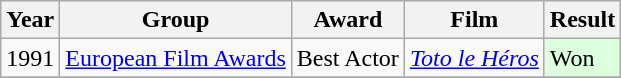<table style="font-size: 100%;" class="wikitable">
<tr>
<th>Year</th>
<th>Group</th>
<th>Award</th>
<th>Film</th>
<th>Result</th>
</tr>
<tr>
<td>1991</td>
<td><a href='#'>European Film Awards</a></td>
<td>Best Actor</td>
<td><em><a href='#'>Toto le Héros</a></em></td>
<td style="background: #ddffdd">Won</td>
</tr>
<tr>
</tr>
</table>
